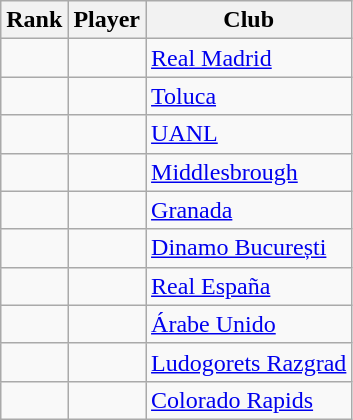<table class="wikitable">
<tr>
<th>Rank</th>
<th>Player</th>
<th>Club</th>
</tr>
<tr>
<td></td>
<td></td>
<td> <a href='#'>Real Madrid</a></td>
</tr>
<tr>
<td></td>
<td></td>
<td> <a href='#'>Toluca</a></td>
</tr>
<tr>
<td></td>
<td></td>
<td> <a href='#'>UANL</a></td>
</tr>
<tr>
<td></td>
<td></td>
<td> <a href='#'>Middlesbrough</a></td>
</tr>
<tr>
<td></td>
<td></td>
<td> <a href='#'>Granada</a></td>
</tr>
<tr>
<td></td>
<td></td>
<td> <a href='#'>Dinamo București</a></td>
</tr>
<tr>
<td></td>
<td></td>
<td> <a href='#'>Real España</a></td>
</tr>
<tr>
<td></td>
<td></td>
<td> <a href='#'>Árabe Unido</a></td>
</tr>
<tr>
<td></td>
<td></td>
<td> <a href='#'>Ludogorets Razgrad</a></td>
</tr>
<tr>
<td></td>
<td></td>
<td> <a href='#'>Colorado Rapids</a></td>
</tr>
</table>
